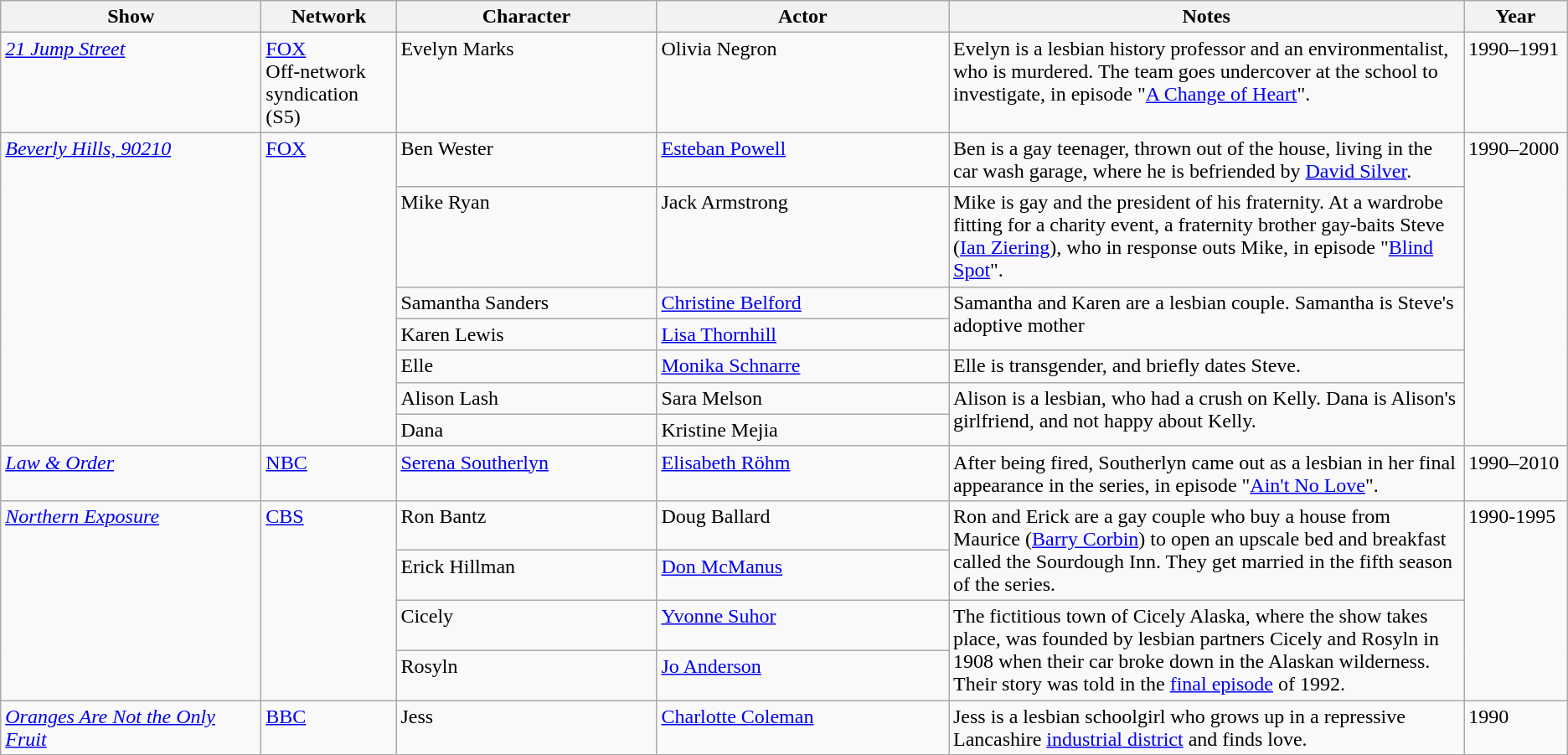<table class="sortable wikitable" style="margins:auto; width=100%;">
<tr>
<th style="width:200px;">Show</th>
<th style="width:100px;">Network</th>
<th style="width:200px;">Character</th>
<th style="width:225px;">Actor</th>
<th>Notes</th>
<th style="width:75px;">Year</th>
</tr>
<tr valign="top">
<td><em><a href='#'>21 Jump Street</a></em></td>
<td><a href='#'>FOX</a> <br> Off-network syndication (S5)</td>
<td>Evelyn Marks</td>
<td>Olivia Negron</td>
<td>Evelyn is a lesbian history professor and an environmentalist, who is murdered. The team goes undercover at the school to investigate, in episode "<a href='#'>A Change of Heart</a>".</td>
<td>1990–1991</td>
</tr>
<tr valign="top">
<td rowspan="7"><em><a href='#'>Beverly Hills, 90210</a></em></td>
<td rowspan="7"><a href='#'>FOX</a></td>
<td>Ben Wester</td>
<td><a href='#'>Esteban Powell</a></td>
<td>Ben is a gay teenager, thrown out of the house, living in the car wash garage, where he is befriended by <a href='#'>David Silver</a>.</td>
<td rowspan="7">1990–2000</td>
</tr>
<tr valign="top">
<td>Mike Ryan</td>
<td>Jack Armstrong</td>
<td>Mike is gay and the president of his fraternity. At a wardrobe fitting for a charity event, a fraternity brother gay-baits Steve (<a href='#'>Ian Ziering</a>), who in response outs Mike, in episode "<a href='#'>Blind Spot</a>".</td>
</tr>
<tr valign="top">
<td>Samantha Sanders</td>
<td><a href='#'>Christine Belford</a></td>
<td rowspan="2">Samantha and Karen are a lesbian couple. Samantha is Steve's adoptive mother</td>
</tr>
<tr valign="top">
<td>Karen Lewis</td>
<td><a href='#'>Lisa Thornhill</a></td>
</tr>
<tr valign="top">
<td>Elle</td>
<td><a href='#'>Monika Schnarre</a></td>
<td>Elle is transgender, and briefly dates Steve.</td>
</tr>
<tr valign="top">
<td>Alison Lash</td>
<td>Sara Melson</td>
<td rowspan="2">Alison is a lesbian, who had a crush on Kelly. Dana is Alison's girlfriend, and not happy about Kelly.</td>
</tr>
<tr valign="top">
<td>Dana</td>
<td>Kristine Mejia</td>
</tr>
<tr valign="top">
<td><em><a href='#'>Law & Order</a></em></td>
<td><a href='#'>NBC</a></td>
<td><a href='#'>Serena Southerlyn</a></td>
<td><a href='#'>Elisabeth Röhm</a></td>
<td>After being fired, Southerlyn came out as a lesbian in her final appearance in the series, in episode "<a href='#'>Ain't No Love</a>".</td>
<td>1990–2010</td>
</tr>
<tr valign="top">
<td rowspan="4"><em><a href='#'>Northern Exposure</a></em></td>
<td rowspan="4"><a href='#'>CBS</a></td>
<td>Ron Bantz</td>
<td>Doug Ballard</td>
<td rowspan="2">Ron and Erick are a gay couple who buy a house from Maurice (<a href='#'>Barry Corbin</a>) to open an upscale bed and breakfast called the Sourdough Inn. They get married in the fifth season of the series.</td>
<td rowspan="4">1990-1995</td>
</tr>
<tr valign="top">
<td>Erick Hillman</td>
<td><a href='#'>Don McManus</a></td>
</tr>
<tr valign="top">
<td>Cicely</td>
<td><a href='#'>Yvonne Suhor</a></td>
<td rowspan="2">The fictitious town of Cicely Alaska, where the show takes place, was founded by lesbian partners Cicely and Rosyln in 1908 when their car broke down in the Alaskan wilderness. Their story was told in the <a href='#'>final episode</a> of 1992.</td>
</tr>
<tr valign="top">
<td>Rosyln</td>
<td><a href='#'>Jo Anderson</a></td>
</tr>
<tr valign="top">
<td><em><a href='#'>Oranges Are Not the Only Fruit</a></em></td>
<td><a href='#'>BBC</a></td>
<td>Jess</td>
<td><a href='#'>Charlotte Coleman</a></td>
<td>Jess is a lesbian schoolgirl who grows up in a repressive Lancashire <a href='#'>industrial district</a> and finds love.</td>
<td>1990</td>
</tr>
<tr valign="top">
</tr>
</table>
